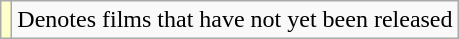<table class="wikitable">
<tr>
<td style="background:#ffc;"></td>
<td>Denotes films that have not yet been released</td>
</tr>
</table>
